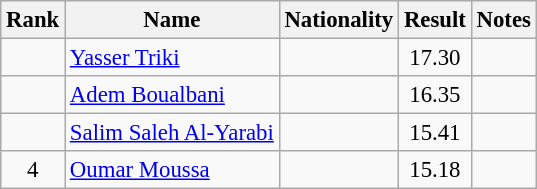<table class="wikitable sortable" style="text-align:center;font-size:95%">
<tr>
<th>Rank</th>
<th>Name</th>
<th>Nationality</th>
<th>Result</th>
<th>Notes</th>
</tr>
<tr>
<td></td>
<td align=left><a href='#'>Yasser Triki</a></td>
<td align=left></td>
<td>17.30</td>
<td></td>
</tr>
<tr>
<td></td>
<td align=left><a href='#'>Adem Boualbani</a></td>
<td align=left></td>
<td>16.35</td>
<td></td>
</tr>
<tr>
<td></td>
<td align=left><a href='#'>Salim Saleh Al-Yarabi</a></td>
<td align=left></td>
<td>15.41</td>
<td></td>
</tr>
<tr>
<td>4</td>
<td align=left><a href='#'>Oumar Moussa</a></td>
<td align=left></td>
<td>15.18</td>
<td></td>
</tr>
</table>
